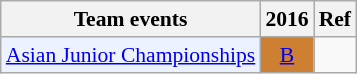<table style='font-size: 90%; text-align:center;' class='wikitable'>
<tr>
<th>Team events</th>
<th>2016</th>
<th>Ref</th>
</tr>
<tr>
<td bgcolor="#ECF2FF"; align="left"><a href='#'>Asian Junior Championships</a></td>
<td bgcolor=CD7F32><a href='#'>B</a></td>
<td></td>
</tr>
</table>
